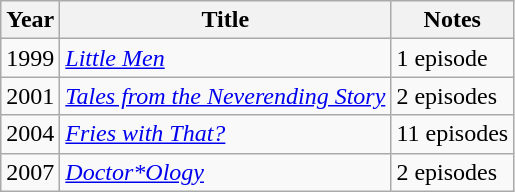<table class="wikitable">
<tr>
<th>Year</th>
<th>Title</th>
<th>Notes</th>
</tr>
<tr>
<td>1999</td>
<td><em><a href='#'>Little Men</a></em></td>
<td>1 episode</td>
</tr>
<tr>
<td>2001</td>
<td><em><a href='#'>Tales from the Neverending Story</a></em></td>
<td>2 episodes</td>
</tr>
<tr>
<td>2004</td>
<td><em><a href='#'>Fries with That?</a></em></td>
<td>11 episodes</td>
</tr>
<tr>
<td>2007</td>
<td><em><a href='#'>Doctor*Ology</a></em></td>
<td>2 episodes</td>
</tr>
</table>
